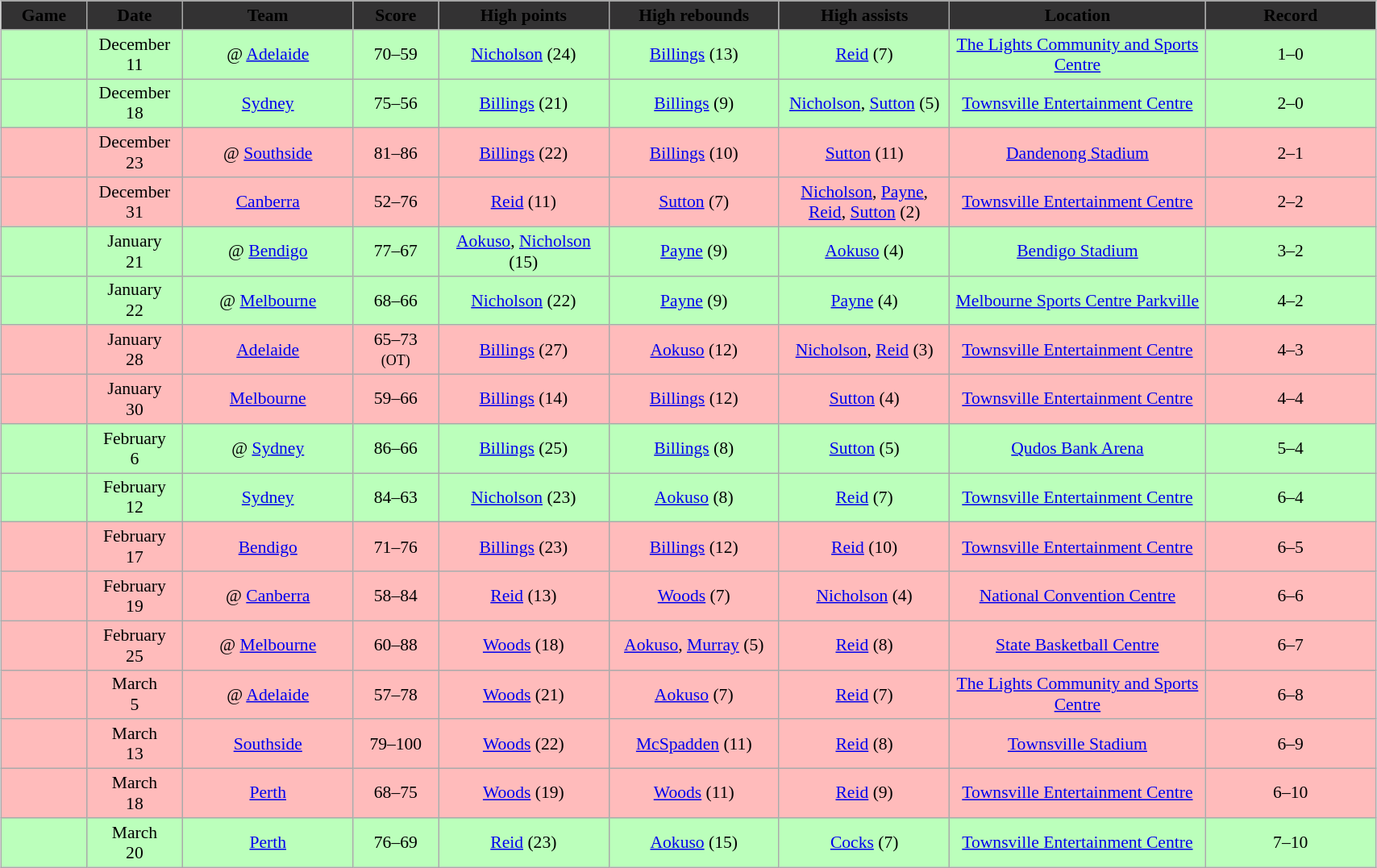<table class="wikitable" style="font-size:90%; text-align: center; width: 90%; margin:1em auto;">
<tr>
<th style="background:#333233; width: 5%;"><span>Game</span></th>
<th style="background:#333233; width: 5%;"><span>Date</span></th>
<th style="background:#333233; width: 10%;"><span>Team</span></th>
<th style="background:#333233; width: 5%;"><span>Score</span></th>
<th style="background:#333233; width: 10%;"><span>High points</span></th>
<th style="background:#333233; width: 10%;"><span>High rebounds</span></th>
<th style="background:#333233; width: 10%;"><span>High assists</span></th>
<th style="background:#333233; width: 15%;"><span>Location</span></th>
<th style="background:#333233; width: 10%;"><span>Record</span></th>
</tr>
<tr style= "background:#bfb;">
<td></td>
<td>December <br> 11</td>
<td>@ <a href='#'>Adelaide</a></td>
<td>70–59</td>
<td><a href='#'>Nicholson</a> (24)</td>
<td><a href='#'>Billings</a> (13)</td>
<td><a href='#'>Reid</a> (7)</td>
<td><a href='#'>The Lights Community and Sports Centre</a></td>
<td>1–0</td>
</tr>
<tr style= "background:#bfb;">
<td></td>
<td>December <br> 18</td>
<td><a href='#'>Sydney</a></td>
<td>75–56</td>
<td><a href='#'>Billings</a> (21)</td>
<td><a href='#'>Billings</a> (9)</td>
<td><a href='#'>Nicholson</a>, <a href='#'>Sutton</a> (5)</td>
<td><a href='#'>Townsville Entertainment Centre</a></td>
<td>2–0</td>
</tr>
<tr style= "background:#fbb;">
<td></td>
<td>December <br> 23</td>
<td>@ <a href='#'>Southside</a></td>
<td>81–86</td>
<td><a href='#'>Billings</a> (22)</td>
<td><a href='#'>Billings</a> (10)</td>
<td><a href='#'>Sutton</a> (11)</td>
<td><a href='#'>Dandenong Stadium</a></td>
<td>2–1</td>
</tr>
<tr style= "background:#fbb;">
<td></td>
<td>December <br> 31</td>
<td><a href='#'>Canberra</a></td>
<td>52–76</td>
<td><a href='#'>Reid</a> (11)</td>
<td><a href='#'>Sutton</a> (7)</td>
<td><a href='#'>Nicholson</a>, <a href='#'>Payne</a>,<br> <a href='#'>Reid</a>, <a href='#'>Sutton</a> (2)</td>
<td><a href='#'>Townsville Entertainment Centre</a></td>
<td>2–2</td>
</tr>
<tr style= "background:#bfb;">
<td></td>
<td>January <br> 21</td>
<td>@ <a href='#'>Bendigo</a></td>
<td>77–67</td>
<td><a href='#'>Aokuso</a>, <a href='#'>Nicholson</a> (15)</td>
<td><a href='#'>Payne</a> (9)</td>
<td><a href='#'>Aokuso</a> (4)</td>
<td><a href='#'>Bendigo Stadium</a></td>
<td>3–2</td>
</tr>
<tr style= "background:#bfb;">
<td></td>
<td>January <br> 22</td>
<td>@ <a href='#'>Melbourne</a></td>
<td>68–66</td>
<td><a href='#'>Nicholson</a> (22)</td>
<td><a href='#'>Payne</a> (9)</td>
<td><a href='#'>Payne</a> (4)</td>
<td><a href='#'>Melbourne Sports Centre Parkville</a></td>
<td>4–2</td>
</tr>
<tr style= "background:#fbb;">
<td></td>
<td>January <br> 28</td>
<td><a href='#'>Adelaide</a></td>
<td>65–73 <br><small>(OT)</small></td>
<td><a href='#'>Billings</a> (27)</td>
<td><a href='#'>Aokuso</a> (12)</td>
<td><a href='#'>Nicholson</a>, <a href='#'>Reid</a> (3)</td>
<td><a href='#'>Townsville Entertainment Centre</a></td>
<td>4–3</td>
</tr>
<tr style= "background:#fbb;">
<td></td>
<td>January <br> 30</td>
<td><a href='#'>Melbourne</a></td>
<td>59–66</td>
<td><a href='#'>Billings</a> (14)</td>
<td><a href='#'>Billings</a> (12)</td>
<td><a href='#'>Sutton</a> (4)</td>
<td><a href='#'>Townsville Entertainment Centre</a></td>
<td>4–4</td>
</tr>
<tr style= "background:#bfb;">
<td></td>
<td>February <br> 6</td>
<td>@ <a href='#'>Sydney</a></td>
<td>86–66</td>
<td><a href='#'>Billings</a> (25)</td>
<td><a href='#'>Billings</a> (8)</td>
<td><a href='#'>Sutton</a> (5)</td>
<td><a href='#'>Qudos Bank Arena</a></td>
<td>5–4</td>
</tr>
<tr style= "background:#bfb;">
<td></td>
<td>February <br> 12</td>
<td><a href='#'>Sydney</a></td>
<td>84–63</td>
<td><a href='#'>Nicholson</a> (23)</td>
<td><a href='#'>Aokuso</a> (8)</td>
<td><a href='#'>Reid</a> (7)</td>
<td><a href='#'>Townsville Entertainment Centre</a></td>
<td>6–4</td>
</tr>
<tr style= "background:#fbb;">
<td></td>
<td>February <br> 17</td>
<td><a href='#'>Bendigo</a></td>
<td>71–76</td>
<td><a href='#'>Billings</a> (23)</td>
<td><a href='#'>Billings</a> (12)</td>
<td><a href='#'>Reid</a> (10)</td>
<td><a href='#'>Townsville Entertainment Centre</a></td>
<td>6–5</td>
</tr>
<tr style= "background:#fbb;">
<td></td>
<td>February <br> 19</td>
<td>@ <a href='#'>Canberra</a></td>
<td>58–84</td>
<td><a href='#'>Reid</a> (13)</td>
<td><a href='#'>Woods</a> (7)</td>
<td><a href='#'>Nicholson</a> (4)</td>
<td><a href='#'>National Convention Centre</a></td>
<td>6–6</td>
</tr>
<tr style= "background:#fbb;">
<td></td>
<td>February <br> 25</td>
<td>@ <a href='#'>Melbourne</a></td>
<td>60–88</td>
<td><a href='#'>Woods</a> (18)</td>
<td><a href='#'>Aokuso</a>, <a href='#'>Murray</a> (5)</td>
<td><a href='#'>Reid</a> (8)</td>
<td><a href='#'>State Basketball Centre</a></td>
<td>6–7</td>
</tr>
<tr style= "background:#fbb;">
<td></td>
<td>March <br> 5</td>
<td>@ <a href='#'>Adelaide</a></td>
<td>57–78</td>
<td><a href='#'>Woods</a> (21)</td>
<td><a href='#'>Aokuso</a> (7)</td>
<td><a href='#'>Reid</a> (7)</td>
<td><a href='#'>The Lights Community and Sports Centre</a></td>
<td>6–8</td>
</tr>
<tr style= "background:#fbb;">
<td></td>
<td>March <br> 13</td>
<td><a href='#'>Southside</a></td>
<td>79–100</td>
<td><a href='#'>Woods</a> (22)</td>
<td><a href='#'>McSpadden</a> (11)</td>
<td><a href='#'>Reid</a> (8)</td>
<td><a href='#'>Townsville Stadium</a></td>
<td>6–9</td>
</tr>
<tr style= "background:#fbb;">
<td></td>
<td>March <br> 18</td>
<td><a href='#'>Perth</a></td>
<td>68–75</td>
<td><a href='#'>Woods</a> (19)</td>
<td><a href='#'>Woods</a> (11)</td>
<td><a href='#'>Reid</a> (9)</td>
<td><a href='#'>Townsville Entertainment Centre</a></td>
<td>6–10</td>
</tr>
<tr style= "background:#bfb;">
<td></td>
<td>March <br> 20</td>
<td><a href='#'>Perth</a></td>
<td>76–69</td>
<td><a href='#'>Reid</a> (23)</td>
<td><a href='#'>Aokuso</a> (15)</td>
<td><a href='#'>Cocks</a> (7)</td>
<td><a href='#'>Townsville Entertainment Centre</a></td>
<td>7–10</td>
</tr>
</table>
